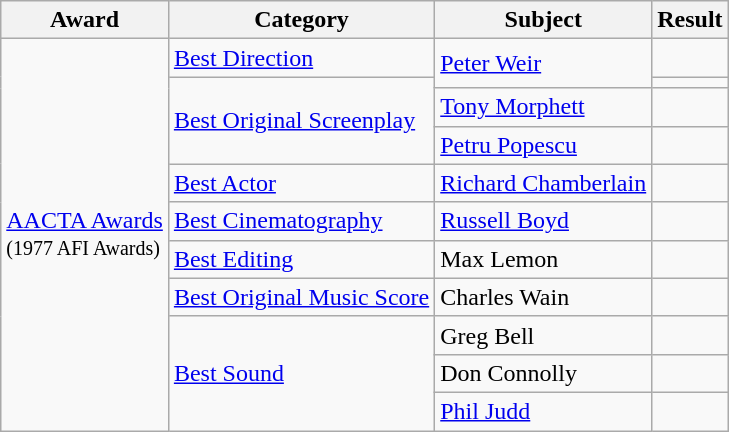<table class="wikitable">
<tr>
<th>Award</th>
<th>Category</th>
<th>Subject</th>
<th>Result</th>
</tr>
<tr>
<td rowspan=11><a href='#'>AACTA Awards</a><br><small>(1977 AFI Awards)</small></td>
<td><a href='#'>Best Direction</a></td>
<td rowspan=2><a href='#'>Peter Weir</a></td>
<td></td>
</tr>
<tr>
<td rowspan=3><a href='#'>Best Original Screenplay</a></td>
<td></td>
</tr>
<tr>
<td><a href='#'>Tony Morphett</a></td>
<td></td>
</tr>
<tr>
<td><a href='#'>Petru Popescu</a></td>
<td></td>
</tr>
<tr>
<td><a href='#'>Best Actor</a></td>
<td><a href='#'>Richard Chamberlain</a></td>
<td></td>
</tr>
<tr>
<td><a href='#'>Best Cinematography</a></td>
<td><a href='#'>Russell Boyd</a></td>
<td></td>
</tr>
<tr>
<td><a href='#'>Best Editing</a></td>
<td>Max Lemon</td>
<td></td>
</tr>
<tr>
<td><a href='#'>Best Original Music Score</a></td>
<td>Charles Wain</td>
<td></td>
</tr>
<tr>
<td rowspan=3><a href='#'>Best Sound</a></td>
<td>Greg Bell</td>
<td></td>
</tr>
<tr>
<td>Don Connolly</td>
<td></td>
</tr>
<tr>
<td><a href='#'>Phil Judd</a></td>
<td></td>
</tr>
</table>
